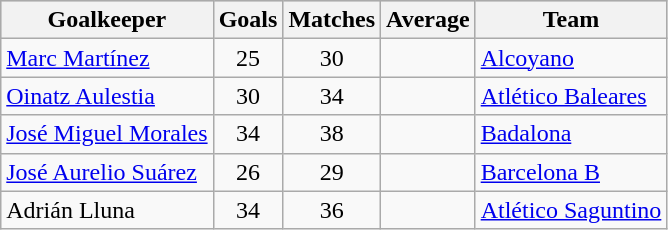<table class="wikitable sortable" class="wikitable">
<tr style="background:#ccc; text-align:center;">
<th>Goalkeeper</th>
<th>Goals</th>
<th>Matches</th>
<th>Average</th>
<th>Team</th>
</tr>
<tr>
<td> <a href='#'>Marc Martínez</a></td>
<td style="text-align:center;">25</td>
<td style="text-align:center;">30</td>
<td style="text-align:center;"></td>
<td><a href='#'>Alcoyano</a></td>
</tr>
<tr>
<td> <a href='#'>Oinatz Aulestia</a></td>
<td style="text-align:center;">30</td>
<td style="text-align:center;">34</td>
<td style="text-align:center;"></td>
<td><a href='#'>Atlético Baleares</a></td>
</tr>
<tr>
<td> <a href='#'>José Miguel Morales</a></td>
<td style="text-align:center;">34</td>
<td style="text-align:center;">38</td>
<td style="text-align:center;"></td>
<td><a href='#'>Badalona</a></td>
</tr>
<tr>
<td> <a href='#'>José Aurelio Suárez</a></td>
<td style="text-align:center;">26</td>
<td style="text-align:center;">29</td>
<td style="text-align:center;"></td>
<td><a href='#'>Barcelona B</a></td>
</tr>
<tr>
<td> Adrián Lluna</td>
<td style="text-align:center;">34</td>
<td style="text-align:center;">36</td>
<td style="text-align:center;"></td>
<td><a href='#'>Atlético Saguntino</a></td>
</tr>
</table>
